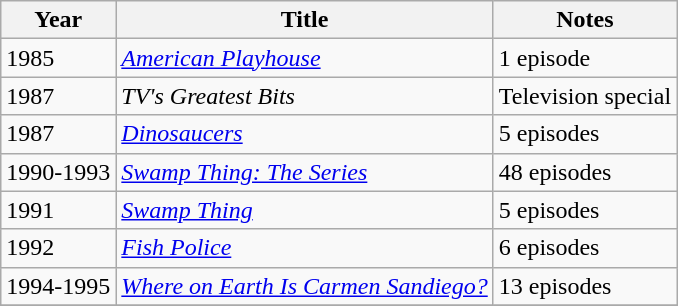<table class="wikitable sortable plainrowheaders" style="white-space:nowrap">
<tr>
<th>Year</th>
<th>Title</th>
<th>Notes</th>
</tr>
<tr>
<td>1985</td>
<td><em><a href='#'>American Playhouse</a></em></td>
<td>1 episode</td>
</tr>
<tr>
<td>1987</td>
<td><em>TV's Greatest Bits</em></td>
<td>Television special</td>
</tr>
<tr>
<td>1987</td>
<td><em><a href='#'>Dinosaucers</a></em></td>
<td>5 episodes</td>
</tr>
<tr>
<td>1990-1993</td>
<td><em><a href='#'>Swamp Thing: The Series</a></em></td>
<td>48 episodes</td>
</tr>
<tr>
<td>1991</td>
<td><em><a href='#'>Swamp Thing</a></em></td>
<td>5 episodes</td>
</tr>
<tr>
<td>1992</td>
<td><em><a href='#'>Fish Police</a></em></td>
<td>6 episodes</td>
</tr>
<tr>
<td>1994-1995</td>
<td><em><a href='#'>Where on Earth Is Carmen Sandiego?</a></em></td>
<td>13 episodes</td>
</tr>
<tr>
</tr>
</table>
